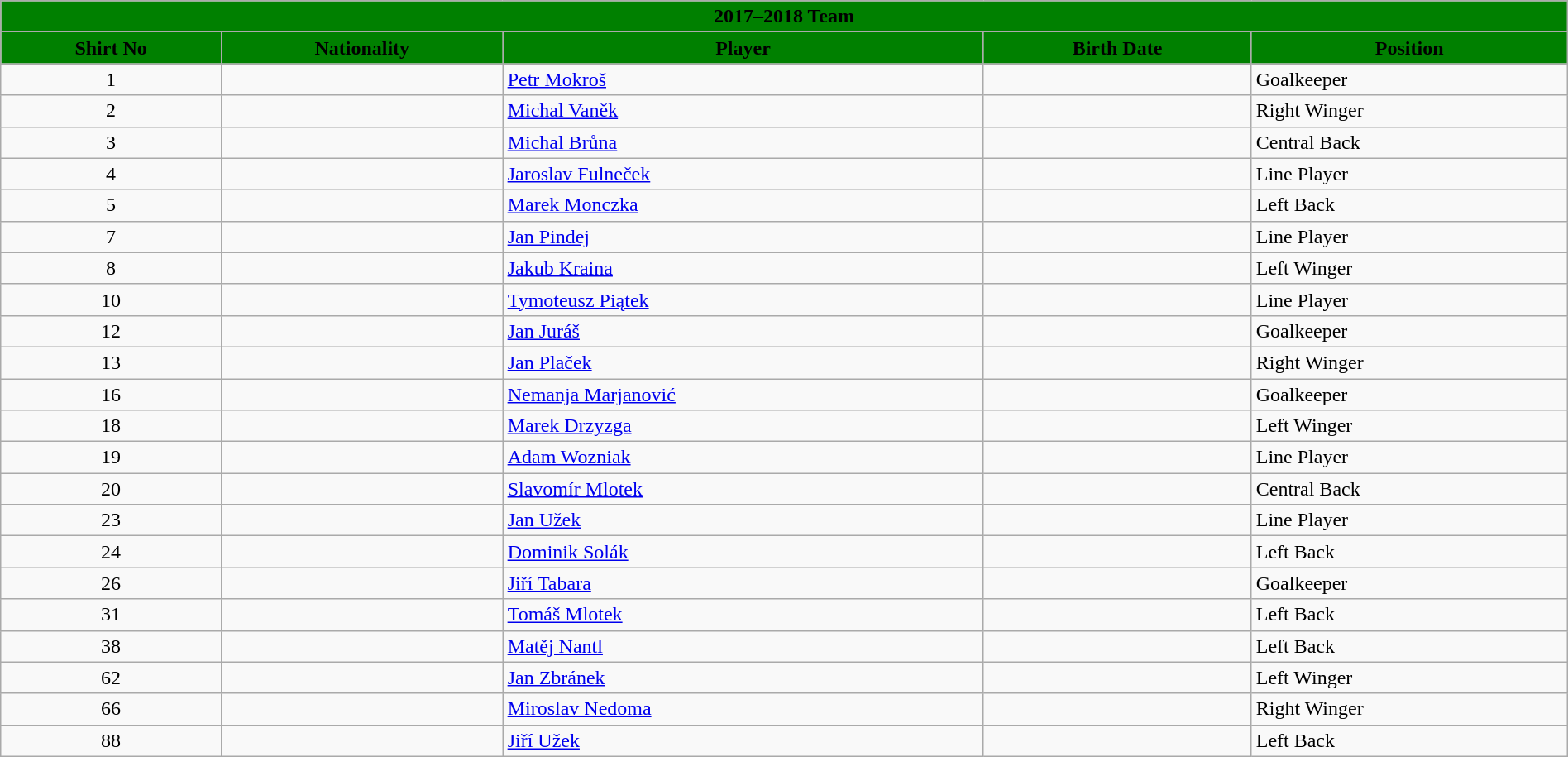<table class="wikitable collapsible collapsed" style="width:100%">
<tr>
<th colspan=5 style="background-color:green;color:#000000;text-align:center;"> <strong>2017–2018 Team</strong></th>
</tr>
<tr>
<th style="color:#000000; background:green">Shirt No</th>
<th style="color:#000000; background:green">Nationality</th>
<th style="color:#000000; background:green">Player</th>
<th style="color:#000000; background:green">Birth Date</th>
<th style="color:#000000; background:green">Position</th>
</tr>
<tr>
<td align=center>1</td>
<td></td>
<td><a href='#'>Petr Mokroš</a></td>
<td></td>
<td>Goalkeeper</td>
</tr>
<tr>
<td align=center>2</td>
<td></td>
<td><a href='#'>Michal Vaněk</a></td>
<td></td>
<td>Right Winger</td>
</tr>
<tr>
<td align=center>3</td>
<td></td>
<td><a href='#'>Michal Brůna</a></td>
<td></td>
<td>Central Back</td>
</tr>
<tr>
<td align=center>4</td>
<td></td>
<td><a href='#'>Jaroslav Fulneček</a></td>
<td></td>
<td>Line Player</td>
</tr>
<tr>
<td align=center>5</td>
<td></td>
<td><a href='#'>Marek Monczka</a></td>
<td></td>
<td>Left Back</td>
</tr>
<tr>
<td align=center>7</td>
<td></td>
<td><a href='#'>Jan Pindej</a></td>
<td></td>
<td>Line Player</td>
</tr>
<tr>
<td align=center>8</td>
<td></td>
<td><a href='#'>Jakub Kraina</a></td>
<td></td>
<td>Left Winger</td>
</tr>
<tr>
<td align=center>10</td>
<td></td>
<td><a href='#'>Tymoteusz Piątek</a></td>
<td></td>
<td>Line Player</td>
</tr>
<tr>
<td align=center>12</td>
<td></td>
<td><a href='#'>Jan Juráš</a></td>
<td></td>
<td>Goalkeeper</td>
</tr>
<tr>
<td align=center>13</td>
<td></td>
<td><a href='#'>Jan Plaček</a></td>
<td></td>
<td>Right Winger</td>
</tr>
<tr>
<td align=center>16</td>
<td></td>
<td><a href='#'>Nemanja Marjanović</a></td>
<td></td>
<td>Goalkeeper</td>
</tr>
<tr>
<td align=center>18</td>
<td></td>
<td><a href='#'>Marek Drzyzga</a></td>
<td></td>
<td>Left Winger</td>
</tr>
<tr>
<td align=center>19</td>
<td></td>
<td><a href='#'>Adam Wozniak</a></td>
<td></td>
<td>Line Player</td>
</tr>
<tr>
<td align=center>20</td>
<td></td>
<td><a href='#'>Slavomír Mlotek</a></td>
<td></td>
<td>Central Back</td>
</tr>
<tr>
<td align=center>23</td>
<td></td>
<td><a href='#'>Jan Užek</a></td>
<td></td>
<td>Line Player</td>
</tr>
<tr>
<td align=center>24</td>
<td></td>
<td><a href='#'>Dominik Solák</a></td>
<td></td>
<td>Left Back</td>
</tr>
<tr>
<td align=center>26</td>
<td></td>
<td><a href='#'>Jiří Tabara</a></td>
<td></td>
<td>Goalkeeper</td>
</tr>
<tr>
<td align=center>31</td>
<td></td>
<td><a href='#'>Tomáš Mlotek</a></td>
<td></td>
<td>Left Back</td>
</tr>
<tr>
<td align=center>38</td>
<td></td>
<td><a href='#'>Matěj Nantl</a></td>
<td></td>
<td>Left Back</td>
</tr>
<tr>
<td align=center>62</td>
<td></td>
<td><a href='#'>Jan Zbránek</a></td>
<td></td>
<td>Left Winger</td>
</tr>
<tr>
<td align=center>66</td>
<td></td>
<td><a href='#'>Miroslav Nedoma</a></td>
<td></td>
<td>Right Winger</td>
</tr>
<tr>
<td align=center>88</td>
<td></td>
<td><a href='#'>Jiří Užek</a></td>
<td></td>
<td>Left Back</td>
</tr>
</table>
